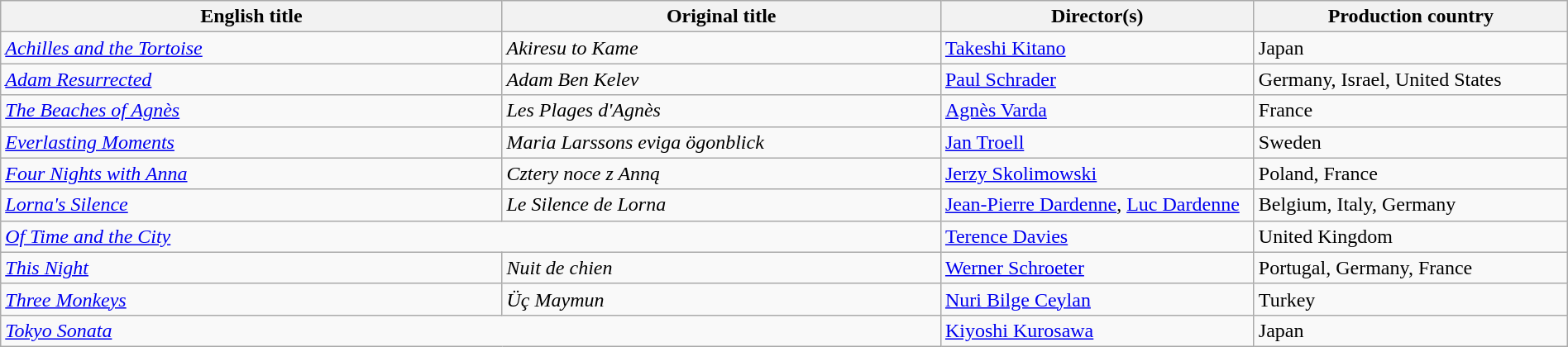<table class="sortable wikitable" width="100%" cellpadding="5">
<tr>
<th scope="col" width="32%">English title</th>
<th scope="col" width="28%">Original title</th>
<th scope="col" width="20%">Director(s)</th>
<th scope="col" width="20%">Production country</th>
</tr>
<tr>
<td><em><a href='#'>Achilles and the Tortoise</a></em></td>
<td><em>Akiresu to Kame</em></td>
<td><a href='#'>Takeshi Kitano</a></td>
<td>Japan</td>
</tr>
<tr>
<td><em><a href='#'>Adam Resurrected</a></em></td>
<td><em>Adam Ben Kelev</em></td>
<td><a href='#'>Paul Schrader</a></td>
<td>Germany, Israel, United States</td>
</tr>
<tr>
<td><em><a href='#'>The Beaches of Agnès</a></em></td>
<td><em>Les Plages d'Agnès</em></td>
<td><a href='#'>Agnès Varda</a></td>
<td>France</td>
</tr>
<tr>
<td><em><a href='#'>Everlasting Moments</a></em></td>
<td><em>Maria Larssons eviga ögonblick</em></td>
<td><a href='#'>Jan Troell</a></td>
<td>Sweden</td>
</tr>
<tr>
<td><em><a href='#'>Four Nights with Anna</a></em></td>
<td><em>Cztery noce z Anną</em></td>
<td><a href='#'>Jerzy Skolimowski</a></td>
<td>Poland, France</td>
</tr>
<tr>
<td><em><a href='#'>Lorna's Silence</a></em></td>
<td><em>Le Silence de Lorna</em></td>
<td><a href='#'>Jean-Pierre Dardenne</a>, <a href='#'>Luc Dardenne</a></td>
<td>Belgium, Italy, Germany</td>
</tr>
<tr>
<td colspan=2><em><a href='#'>Of Time and the City</a></em></td>
<td><a href='#'>Terence Davies</a></td>
<td>United Kingdom</td>
</tr>
<tr>
<td><em><a href='#'>This Night</a></em></td>
<td><em>Nuit de chien</em></td>
<td><a href='#'>Werner Schroeter</a></td>
<td>Portugal, Germany, France</td>
</tr>
<tr>
<td><em><a href='#'>Three Monkeys</a></em></td>
<td><em>Üç Maymun</em></td>
<td><a href='#'>Nuri Bilge Ceylan</a></td>
<td>Turkey</td>
</tr>
<tr>
<td colspan=2><em><a href='#'>Tokyo Sonata</a></em></td>
<td><a href='#'>Kiyoshi Kurosawa</a></td>
<td>Japan</td>
</tr>
</table>
